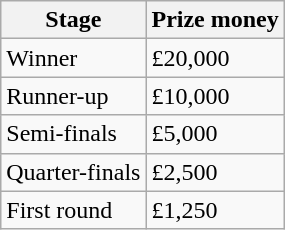<table class="wikitable">
<tr>
<th>Stage</th>
<th>Prize money</th>
</tr>
<tr>
<td>Winner</td>
<td>£20,000</td>
</tr>
<tr>
<td>Runner-up</td>
<td>£10,000</td>
</tr>
<tr>
<td>Semi-finals</td>
<td>£5,000</td>
</tr>
<tr>
<td>Quarter-finals</td>
<td>£2,500</td>
</tr>
<tr>
<td>First round</td>
<td>£1,250</td>
</tr>
</table>
